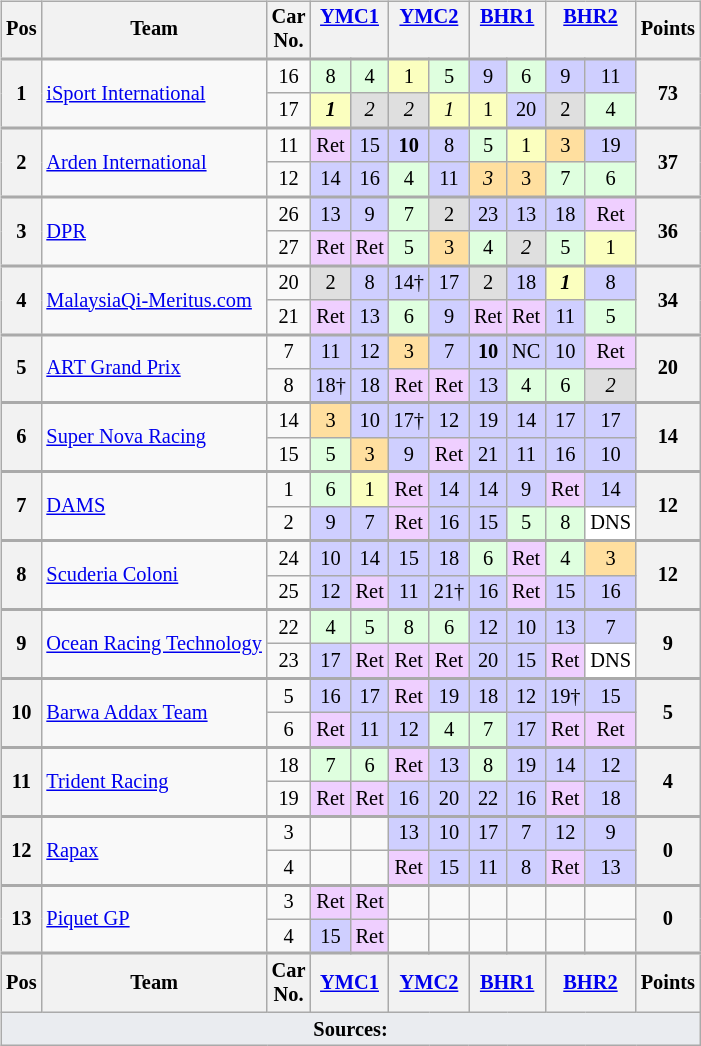<table>
<tr>
<td><br><table class="wikitable" style="font-size:85%; text-align:center">
<tr valign="top">
<th valign=middle>Pos</th>
<th valign=middle>Team</th>
<th valign=middle>Car<br>No.</th>
<th colspan=2><a href='#'>YMC1</a><br></th>
<th colspan=2><a href='#'>YMC2</a><br></th>
<th colspan=2><a href='#'>BHR1</a><br></th>
<th colspan=2><a href='#'>BHR2</a><br></th>
<th valign=middle>Points</th>
</tr>
<tr style="border-top:2px solid #aaaaaa">
<th rowspan="2">1</th>
<td rowspan=2 align=left> <a href='#'>iSport International</a></td>
<td>16</td>
<td style="background:#DFFFDF;">8</td>
<td style="background:#DFFFDF;">4</td>
<td style="background:#FBFFBF;">1</td>
<td style="background:#DFFFDF;">5</td>
<td style="background:#CFCFFF;">9</td>
<td style="background:#DFFFDF;">6</td>
<td style="background:#CFCFFF;">9</td>
<td style="background:#CFCFFF;">11</td>
<th align="right" rowspan="2"><strong>73</strong></th>
</tr>
<tr>
<td>17</td>
<td style="background:#FBFFBF;"><strong><em>1</em></strong></td>
<td style="background:#DFDFDF;"><em>2</em></td>
<td style="background:#DFDFDF;"><em>2</em></td>
<td style="background:#FBFFBF;"><em>1</em></td>
<td style="background:#FBFFBF;">1</td>
<td style="background:#CFCFFF;">20</td>
<td style="background:#DFDFDF;">2</td>
<td style="background:#DFFFDF;">4</td>
</tr>
<tr style="border-top:2px solid #aaaaaa">
<th rowspan="2">2</th>
<td rowspan=2 align=left> <a href='#'>Arden International</a></td>
<td>11</td>
<td style="background:#EFCFFF;">Ret</td>
<td style="background:#CFCFFF;">15</td>
<td style="background:#CFCFFF;"><strong>10</strong></td>
<td style="background:#CFCFFF;">8</td>
<td style="background:#DFFFDF;">5</td>
<td style="background:#FBFFBF;">1</td>
<td style="background:#FFDF9F;">3</td>
<td style="background:#CFCFFF;">19</td>
<th align="right" rowspan="2"><strong>37</strong></th>
</tr>
<tr>
<td>12</td>
<td style="background:#CFCFFF;">14</td>
<td style="background:#CFCFFF;">16</td>
<td style="background:#DFFFDF;">4</td>
<td style="background:#CFCFFF;">11</td>
<td style="background:#FFDF9F;"><em>3</em></td>
<td style="background:#FFDF9F;">3</td>
<td style="background:#DFFFDF;">7</td>
<td style="background:#DFFFDF;">6</td>
</tr>
<tr style="border-top:2px solid #aaaaaa">
<th rowspan="2">3</th>
<td rowspan=2 align=left> <a href='#'>DPR</a></td>
<td>26</td>
<td style="background:#CFCFFF;">13</td>
<td style="background:#CFCFFF;">9</td>
<td style="background:#DFFFDF;">7</td>
<td style="background:#DFDFDF;">2</td>
<td style="background:#CFCFFF;">23</td>
<td style="background:#CFCFFF;">13</td>
<td style="background:#CFCFFF;">18</td>
<td style="background:#EFCFFF;">Ret</td>
<th align="right" rowspan="2"><strong>36</strong></th>
</tr>
<tr>
<td>27</td>
<td style="background:#EFCFFF;">Ret</td>
<td style="background:#EFCFFF;">Ret</td>
<td style="background:#DFFFDF;">5</td>
<td style="background:#FFDF9F;">3</td>
<td style="background:#DFFFDF;">4</td>
<td style="background:#DFDFDF;"><em>2</em></td>
<td style="background:#DFFFDF;">5</td>
<td style="background:#FBFFBF;">1</td>
</tr>
<tr style="border-top:2px solid #aaaaaa">
<th rowspan="2">4</th>
<td rowspan=2 align=left> <a href='#'>MalaysiaQi-Meritus.com</a></td>
<td>20</td>
<td style="background:#DFDFDF;">2</td>
<td style="background:#CFCFFF;">8</td>
<td style="background:#CFCFFF;">14†</td>
<td style="background:#CFCFFF;">17</td>
<td style="background:#DFDFDF;">2</td>
<td style="background:#CFCFFF;">18</td>
<td style="background:#FBFFBF;"><strong><em>1</em></strong></td>
<td style="background:#CFCFFF;">8</td>
<th align="right" rowspan="2"><strong>34</strong></th>
</tr>
<tr>
<td>21</td>
<td style="background:#EFCFFF;">Ret</td>
<td style="background:#CFCFFF;">13</td>
<td style="background:#DFFFDF;">6</td>
<td style="background:#CFCFFF;">9</td>
<td style="background:#EFCFFF;">Ret</td>
<td style="background:#EFCFFF;">Ret</td>
<td style="background:#CFCFFF;">11</td>
<td style="background:#DFFFDF;">5</td>
</tr>
<tr style="border-top:2px solid #aaaaaa">
<th rowspan="2">5</th>
<td rowspan=2 align=left> <a href='#'>ART Grand Prix</a></td>
<td>7</td>
<td style="background:#CFCFFF;">11</td>
<td style="background:#CFCFFF;">12</td>
<td style="background:#FFDF9F;">3</td>
<td style="background:#CFCFFF;">7</td>
<td style="background:#CFCFFF;"><strong>10</strong></td>
<td style="background:#CFCFFF;">NC</td>
<td style="background:#CFCFFF;">10</td>
<td style="background:#EFCFFF;">Ret</td>
<th align="right" rowspan="2"><strong>20</strong></th>
</tr>
<tr>
<td>8</td>
<td style="background:#CFCFFF;">18†</td>
<td style="background:#CFCFFF;">18</td>
<td style="background:#EFCFFF;">Ret</td>
<td style="background:#EFCFFF;">Ret</td>
<td style="background:#CFCFFF;">13</td>
<td style="background:#DFFFDF;">4</td>
<td style="background:#DFFFDF;">6</td>
<td style="background:#DFDFDF;"><em>2</em></td>
</tr>
<tr style="border-top:2px solid #aaaaaa">
<th rowspan="2">6</th>
<td rowspan=2 align=left> <a href='#'>Super Nova Racing</a></td>
<td>14</td>
<td style="background:#FFDF9F;">3</td>
<td style="background:#CFCFFF;">10</td>
<td style="background:#CFCFFF;">17†</td>
<td style="background:#CFCFFF;">12</td>
<td style="background:#CFCFFF;">19</td>
<td style="background:#CFCFFF;">14</td>
<td style="background:#CFCFFF;">17</td>
<td style="background:#CFCFFF;">17</td>
<th align="right" rowspan="2"><strong>14</strong></th>
</tr>
<tr>
<td>15</td>
<td style="background:#DFFFDF;">5</td>
<td style="background:#FFDF9F;">3</td>
<td style="background:#CFCFFF;">9</td>
<td style="background:#EFCFFF;">Ret</td>
<td style="background:#CFCFFF;">21</td>
<td style="background:#CFCFFF;">11</td>
<td style="background:#CFCFFF;">16</td>
<td style="background:#CFCFFF;">10</td>
</tr>
<tr style="border-top:2px solid #aaaaaa">
<th rowspan="2">7</th>
<td rowspan=2 align=left> <a href='#'>DAMS</a></td>
<td>1</td>
<td style="background:#DFFFDF;">6</td>
<td style="background:#FBFFBF;">1</td>
<td style="background:#EFCFFF;">Ret</td>
<td style="background:#CFCFFF;">14</td>
<td style="background:#CFCFFF;">14</td>
<td style="background:#CFCFFF;">9</td>
<td style="background:#EFCFFF;">Ret</td>
<td style="background:#CFCFFF;">14</td>
<th align="right" rowspan="2"><strong>12</strong></th>
</tr>
<tr>
<td>2</td>
<td style="background:#CFCFFF;">9</td>
<td style="background:#CFCFFF;">7</td>
<td style="background:#EFCFFF;">Ret</td>
<td style="background:#CFCFFF;">16</td>
<td style="background:#CFCFFF;">15</td>
<td style="background:#DFFFDF;">5</td>
<td style="background:#DFFFDF;">8</td>
<td style="background:#FFFFFF;">DNS</td>
</tr>
<tr style="border-top:2px solid #aaaaaa">
<th rowspan="2">8</th>
<td rowspan=2 align=left> <a href='#'>Scuderia Coloni</a></td>
<td>24</td>
<td style="background:#CFCFFF;">10</td>
<td style="background:#CFCFFF;">14</td>
<td style="background:#CFCFFF;">15</td>
<td style="background:#CFCFFF;">18</td>
<td style="background:#DFFFDF;">6</td>
<td style="background:#EFCFFF;">Ret</td>
<td style="background:#DFFFDF;">4</td>
<td style="background:#FFDF9F;">3</td>
<th align="right" rowspan="2"><strong>12</strong></th>
</tr>
<tr>
<td>25</td>
<td style="background:#CFCFFF;">12</td>
<td style="background:#EFCFFF;">Ret</td>
<td style="background:#CFCFFF;">11</td>
<td style="background:#CFCFFF;">21†</td>
<td style="background:#CFCFFF;">16</td>
<td style="background:#EFCFFF;">Ret</td>
<td style="background:#CFCFFF;">15</td>
<td style="background:#CFCFFF;">16</td>
</tr>
<tr style="border-top:2px solid #aaaaaa">
<th rowspan="2">9</th>
<td rowspan=2 align=left nowrap> <a href='#'>Ocean Racing Technology</a></td>
<td>22</td>
<td style="background:#DFFFDF;">4</td>
<td style="background:#DFFFDF;">5</td>
<td style="background:#DFFFDF;">8</td>
<td style="background:#DFFFDF;">6</td>
<td style="background:#CFCFFF;">12</td>
<td style="background:#CFCFFF;">10</td>
<td style="background:#CFCFFF;">13</td>
<td style="background:#CFCFFF;">7</td>
<th align="right" rowspan="2"><strong>9</strong></th>
</tr>
<tr>
<td>23</td>
<td style="background:#CFCFFF;">17</td>
<td style="background:#EFCFFF;">Ret</td>
<td style="background:#EFCFFF;">Ret</td>
<td style="background:#EFCFFF;">Ret</td>
<td style="background:#CFCFFF;">20</td>
<td style="background:#CFCFFF;">15</td>
<td style="background:#EFCFFF;">Ret</td>
<td style="background:#FFFFFF;">DNS</td>
</tr>
<tr style="border-top:2px solid #aaaaaa">
<th rowspan="2">10</th>
<td rowspan=2 align=left> <a href='#'>Barwa Addax Team</a></td>
<td>5</td>
<td style="background:#CFCFFF;">16</td>
<td style="background:#CFCFFF;">17</td>
<td style="background:#EFCFFF;">Ret</td>
<td style="background:#CFCFFF;">19</td>
<td style="background:#CFCFFF;">18</td>
<td style="background:#CFCFFF;">12</td>
<td style="background:#CFCFFF;">19†</td>
<td style="background:#CFCFFF;">15</td>
<th align="right" rowspan="2"><strong>5</strong></th>
</tr>
<tr>
<td>6</td>
<td style="background:#EFCFFF;">Ret</td>
<td style="background:#CFCFFF;">11</td>
<td style="background:#CFCFFF;">12</td>
<td style="background:#DFFFDF;">4</td>
<td style="background:#DFFFDF;">7</td>
<td style="background:#CFCFFF;">17</td>
<td style="background:#EFCFFF;">Ret</td>
<td style="background:#EFCFFF;">Ret</td>
</tr>
<tr style="border-top:2px solid #aaaaaa">
<th rowspan="2">11</th>
<td rowspan=2 align=left> <a href='#'>Trident Racing</a></td>
<td>18</td>
<td style="background:#DFFFDF;">7</td>
<td style="background:#DFFFDF;">6</td>
<td style="background:#EFCFFF;">Ret</td>
<td style="background:#CFCFFF;">13</td>
<td style="background:#DFFFDF;">8</td>
<td style="background:#CFCFFF;">19</td>
<td style="background:#CFCFFF;">14</td>
<td style="background:#CFCFFF;">12</td>
<th align="right" rowspan="2"><strong>4</strong></th>
</tr>
<tr>
<td>19</td>
<td style="background:#EFCFFF;">Ret</td>
<td style="background:#EFCFFF;">Ret</td>
<td style="background:#CFCFFF;">16</td>
<td style="background:#CFCFFF;">20</td>
<td style="background:#CFCFFF;">22</td>
<td style="background:#CFCFFF;">16</td>
<td style="background:#EFCFFF;">Ret</td>
<td style="background:#CFCFFF;">18</td>
</tr>
<tr style="border-top:2px solid #aaaaaa">
<th rowspan="2">12</th>
<td rowspan=2 align=left> <a href='#'>Rapax</a></td>
<td>3</td>
<td></td>
<td></td>
<td style="background:#CFCFFF;">13</td>
<td style="background:#CFCFFF;">10</td>
<td style="background:#CFCFFF;">17</td>
<td style="background:#CFCFFF;">7</td>
<td style="background:#CFCFFF;">12</td>
<td style="background:#CFCFFF;">9</td>
<th align="right" rowspan="2"><strong>0</strong></th>
</tr>
<tr>
<td>4</td>
<td></td>
<td></td>
<td style="background:#EFCFFF;">Ret</td>
<td style="background:#CFCFFF;">15</td>
<td style="background:#CFCFFF;">11</td>
<td style="background:#CFCFFF;">8</td>
<td style="background:#EFCFFF;">Ret</td>
<td style="background:#CFCFFF;">13</td>
</tr>
<tr style="border-top:2px solid #aaaaaa">
<th rowspan="2">13</th>
<td rowspan=2 align=left> <a href='#'>Piquet GP</a></td>
<td>3</td>
<td style="background:#EFCFFF;">Ret</td>
<td style="background:#EFCFFF;">Ret</td>
<td></td>
<td></td>
<td></td>
<td></td>
<td></td>
<td></td>
<th align="right" rowspan="2"><strong>0</strong></th>
</tr>
<tr>
<td>4</td>
<td style="background:#CFCFFF;">15</td>
<td style="background:#EFCFFF;">Ret</td>
<td></td>
<td></td>
<td></td>
<td></td>
<td></td>
<td></td>
</tr>
<tr style="border-top:2px solid #aaaaaa">
<th valign=middle>Pos</th>
<th valign=middle>Team</th>
<th valign=middle>Car<br>No.</th>
<th colspan=2><a href='#'>YMC1</a><br></th>
<th colspan=2><a href='#'>YMC2</a><br></th>
<th colspan=2><a href='#'>BHR1</a><br></th>
<th colspan=2><a href='#'>BHR2</a><br></th>
<th valign=middle>Points</th>
</tr>
<tr class="sortbottom">
<td colspan="12" style="background-color:#EAECF0;text-align:center"><strong>Sources:</strong></td>
</tr>
</table>
</td>
<td valign="top"><br></td>
</tr>
</table>
